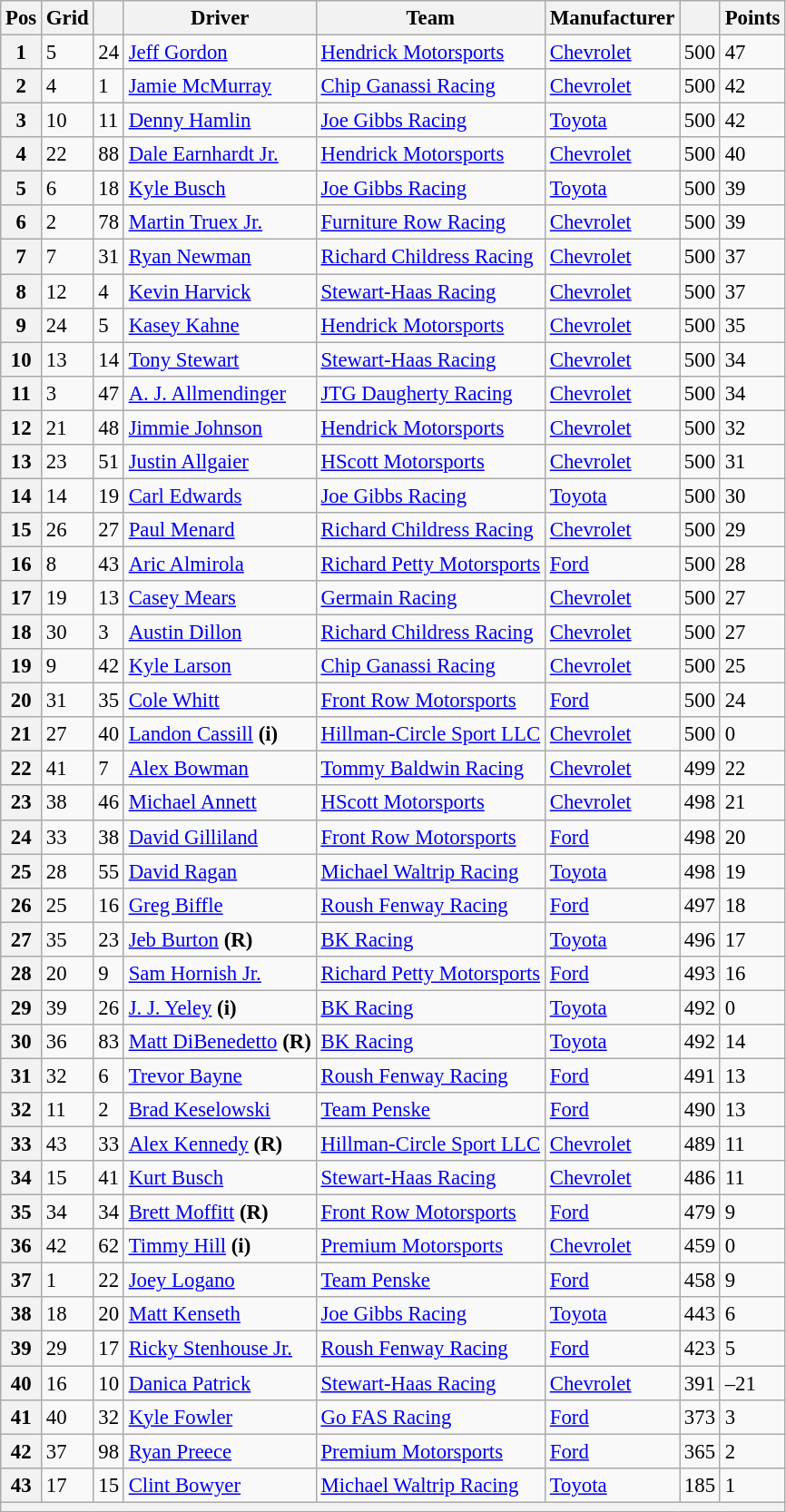<table class="wikitable" style="font-size:95%">
<tr>
<th>Pos</th>
<th>Grid</th>
<th></th>
<th>Driver</th>
<th>Team</th>
<th>Manufacturer</th>
<th></th>
<th>Points</th>
</tr>
<tr>
<th>1</th>
<td>5</td>
<td>24</td>
<td><a href='#'>Jeff Gordon</a></td>
<td><a href='#'>Hendrick Motorsports</a></td>
<td><a href='#'>Chevrolet</a></td>
<td>500</td>
<td>47</td>
</tr>
<tr>
<th>2</th>
<td>4</td>
<td>1</td>
<td><a href='#'>Jamie McMurray</a></td>
<td><a href='#'>Chip Ganassi Racing</a></td>
<td><a href='#'>Chevrolet</a></td>
<td>500</td>
<td>42</td>
</tr>
<tr>
<th>3</th>
<td>10</td>
<td>11</td>
<td><a href='#'>Denny Hamlin</a></td>
<td><a href='#'>Joe Gibbs Racing</a></td>
<td><a href='#'>Toyota</a></td>
<td>500</td>
<td>42</td>
</tr>
<tr>
<th>4</th>
<td>22</td>
<td>88</td>
<td><a href='#'>Dale Earnhardt Jr.</a></td>
<td><a href='#'>Hendrick Motorsports</a></td>
<td><a href='#'>Chevrolet</a></td>
<td>500</td>
<td>40</td>
</tr>
<tr>
<th>5</th>
<td>6</td>
<td>18</td>
<td><a href='#'>Kyle Busch</a></td>
<td><a href='#'>Joe Gibbs Racing</a></td>
<td><a href='#'>Toyota</a></td>
<td>500</td>
<td>39</td>
</tr>
<tr>
<th>6</th>
<td>2</td>
<td>78</td>
<td><a href='#'>Martin Truex Jr.</a></td>
<td><a href='#'>Furniture Row Racing</a></td>
<td><a href='#'>Chevrolet</a></td>
<td>500</td>
<td>39</td>
</tr>
<tr>
<th>7</th>
<td>7</td>
<td>31</td>
<td><a href='#'>Ryan Newman</a></td>
<td><a href='#'>Richard Childress Racing</a></td>
<td><a href='#'>Chevrolet</a></td>
<td>500</td>
<td>37</td>
</tr>
<tr>
<th>8</th>
<td>12</td>
<td>4</td>
<td><a href='#'>Kevin Harvick</a></td>
<td><a href='#'>Stewart-Haas Racing</a></td>
<td><a href='#'>Chevrolet</a></td>
<td>500</td>
<td>37</td>
</tr>
<tr>
<th>9</th>
<td>24</td>
<td>5</td>
<td><a href='#'>Kasey Kahne</a></td>
<td><a href='#'>Hendrick Motorsports</a></td>
<td><a href='#'>Chevrolet</a></td>
<td>500</td>
<td>35</td>
</tr>
<tr>
<th>10</th>
<td>13</td>
<td>14</td>
<td><a href='#'>Tony Stewart</a></td>
<td><a href='#'>Stewart-Haas Racing</a></td>
<td><a href='#'>Chevrolet</a></td>
<td>500</td>
<td>34</td>
</tr>
<tr>
<th>11</th>
<td>3</td>
<td>47</td>
<td><a href='#'>A. J. Allmendinger</a></td>
<td><a href='#'>JTG Daugherty Racing</a></td>
<td><a href='#'>Chevrolet</a></td>
<td>500</td>
<td>34</td>
</tr>
<tr>
<th>12</th>
<td>21</td>
<td>48</td>
<td><a href='#'>Jimmie Johnson</a></td>
<td><a href='#'>Hendrick Motorsports</a></td>
<td><a href='#'>Chevrolet</a></td>
<td>500</td>
<td>32</td>
</tr>
<tr>
<th>13</th>
<td>23</td>
<td>51</td>
<td><a href='#'>Justin Allgaier</a></td>
<td><a href='#'>HScott Motorsports</a></td>
<td><a href='#'>Chevrolet</a></td>
<td>500</td>
<td>31</td>
</tr>
<tr>
<th>14</th>
<td>14</td>
<td>19</td>
<td><a href='#'>Carl Edwards</a></td>
<td><a href='#'>Joe Gibbs Racing</a></td>
<td><a href='#'>Toyota</a></td>
<td>500</td>
<td>30</td>
</tr>
<tr>
<th>15</th>
<td>26</td>
<td>27</td>
<td><a href='#'>Paul Menard</a></td>
<td><a href='#'>Richard Childress Racing</a></td>
<td><a href='#'>Chevrolet</a></td>
<td>500</td>
<td>29</td>
</tr>
<tr>
<th>16</th>
<td>8</td>
<td>43</td>
<td><a href='#'>Aric Almirola</a></td>
<td><a href='#'>Richard Petty Motorsports</a></td>
<td><a href='#'>Ford</a></td>
<td>500</td>
<td>28</td>
</tr>
<tr>
<th>17</th>
<td>19</td>
<td>13</td>
<td><a href='#'>Casey Mears</a></td>
<td><a href='#'>Germain Racing</a></td>
<td><a href='#'>Chevrolet</a></td>
<td>500</td>
<td>27</td>
</tr>
<tr>
<th>18</th>
<td>30</td>
<td>3</td>
<td><a href='#'>Austin Dillon</a></td>
<td><a href='#'>Richard Childress Racing</a></td>
<td><a href='#'>Chevrolet</a></td>
<td>500</td>
<td>27</td>
</tr>
<tr>
<th>19</th>
<td>9</td>
<td>42</td>
<td><a href='#'>Kyle Larson</a></td>
<td><a href='#'>Chip Ganassi Racing</a></td>
<td><a href='#'>Chevrolet</a></td>
<td>500</td>
<td>25</td>
</tr>
<tr>
<th>20</th>
<td>31</td>
<td>35</td>
<td><a href='#'>Cole Whitt</a></td>
<td><a href='#'>Front Row Motorsports</a></td>
<td><a href='#'>Ford</a></td>
<td>500</td>
<td>24</td>
</tr>
<tr>
<th>21</th>
<td>27</td>
<td>40</td>
<td><a href='#'>Landon Cassill</a> <strong>(i)</strong></td>
<td><a href='#'>Hillman-Circle Sport LLC</a></td>
<td><a href='#'>Chevrolet</a></td>
<td>500</td>
<td>0</td>
</tr>
<tr>
<th>22</th>
<td>41</td>
<td>7</td>
<td><a href='#'>Alex Bowman</a></td>
<td><a href='#'>Tommy Baldwin Racing</a></td>
<td><a href='#'>Chevrolet</a></td>
<td>499</td>
<td>22</td>
</tr>
<tr>
<th>23</th>
<td>38</td>
<td>46</td>
<td><a href='#'>Michael Annett</a></td>
<td><a href='#'>HScott Motorsports</a></td>
<td><a href='#'>Chevrolet</a></td>
<td>498</td>
<td>21</td>
</tr>
<tr>
<th>24</th>
<td>33</td>
<td>38</td>
<td><a href='#'>David Gilliland</a></td>
<td><a href='#'>Front Row Motorsports</a></td>
<td><a href='#'>Ford</a></td>
<td>498</td>
<td>20</td>
</tr>
<tr>
<th>25</th>
<td>28</td>
<td>55</td>
<td><a href='#'>David Ragan</a></td>
<td><a href='#'>Michael Waltrip Racing</a></td>
<td><a href='#'>Toyota</a></td>
<td>498</td>
<td>19</td>
</tr>
<tr>
<th>26</th>
<td>25</td>
<td>16</td>
<td><a href='#'>Greg Biffle</a></td>
<td><a href='#'>Roush Fenway Racing</a></td>
<td><a href='#'>Ford</a></td>
<td>497</td>
<td>18</td>
</tr>
<tr>
<th>27</th>
<td>35</td>
<td>23</td>
<td><a href='#'>Jeb Burton</a> <strong>(R)</strong></td>
<td><a href='#'>BK Racing</a></td>
<td><a href='#'>Toyota</a></td>
<td>496</td>
<td>17</td>
</tr>
<tr>
<th>28</th>
<td>20</td>
<td>9</td>
<td><a href='#'>Sam Hornish Jr.</a></td>
<td><a href='#'>Richard Petty Motorsports</a></td>
<td><a href='#'>Ford</a></td>
<td>493</td>
<td>16</td>
</tr>
<tr>
<th>29</th>
<td>39</td>
<td>26</td>
<td><a href='#'>J. J. Yeley</a> <strong>(i)</strong></td>
<td><a href='#'>BK Racing</a></td>
<td><a href='#'>Toyota</a></td>
<td>492</td>
<td>0</td>
</tr>
<tr>
<th>30</th>
<td>36</td>
<td>83</td>
<td><a href='#'>Matt DiBenedetto</a> <strong>(R)</strong></td>
<td><a href='#'>BK Racing</a></td>
<td><a href='#'>Toyota</a></td>
<td>492</td>
<td>14</td>
</tr>
<tr>
<th>31</th>
<td>32</td>
<td>6</td>
<td><a href='#'>Trevor Bayne</a></td>
<td><a href='#'>Roush Fenway Racing</a></td>
<td><a href='#'>Ford</a></td>
<td>491</td>
<td>13</td>
</tr>
<tr>
<th>32</th>
<td>11</td>
<td>2</td>
<td><a href='#'>Brad Keselowski</a></td>
<td><a href='#'>Team Penske</a></td>
<td><a href='#'>Ford</a></td>
<td>490</td>
<td>13</td>
</tr>
<tr>
<th>33</th>
<td>43</td>
<td>33</td>
<td><a href='#'>Alex Kennedy</a> <strong>(R)</strong></td>
<td><a href='#'>Hillman-Circle Sport LLC</a></td>
<td><a href='#'>Chevrolet</a></td>
<td>489</td>
<td>11</td>
</tr>
<tr>
<th>34</th>
<td>15</td>
<td>41</td>
<td><a href='#'>Kurt Busch</a></td>
<td><a href='#'>Stewart-Haas Racing</a></td>
<td><a href='#'>Chevrolet</a></td>
<td>486</td>
<td>11</td>
</tr>
<tr>
<th>35</th>
<td>34</td>
<td>34</td>
<td><a href='#'>Brett Moffitt</a> <strong>(R)</strong></td>
<td><a href='#'>Front Row Motorsports</a></td>
<td><a href='#'>Ford</a></td>
<td>479</td>
<td>9</td>
</tr>
<tr>
<th>36</th>
<td>42</td>
<td>62</td>
<td><a href='#'>Timmy Hill</a> <strong>(i)</strong></td>
<td><a href='#'>Premium Motorsports</a></td>
<td><a href='#'>Chevrolet</a></td>
<td>459</td>
<td>0</td>
</tr>
<tr>
<th>37</th>
<td>1</td>
<td>22</td>
<td><a href='#'>Joey Logano</a></td>
<td><a href='#'>Team Penske</a></td>
<td><a href='#'>Ford</a></td>
<td>458</td>
<td>9</td>
</tr>
<tr>
<th>38</th>
<td>18</td>
<td>20</td>
<td><a href='#'>Matt Kenseth</a></td>
<td><a href='#'>Joe Gibbs Racing</a></td>
<td><a href='#'>Toyota</a></td>
<td>443</td>
<td>6</td>
</tr>
<tr>
<th>39</th>
<td>29</td>
<td>17</td>
<td><a href='#'>Ricky Stenhouse Jr.</a></td>
<td><a href='#'>Roush Fenway Racing</a></td>
<td><a href='#'>Ford</a></td>
<td>423</td>
<td>5</td>
</tr>
<tr>
<th>40</th>
<td>16</td>
<td>10</td>
<td><a href='#'>Danica Patrick</a></td>
<td><a href='#'>Stewart-Haas Racing</a></td>
<td><a href='#'>Chevrolet</a></td>
<td>391</td>
<td>–21</td>
</tr>
<tr>
<th>41</th>
<td>40</td>
<td>32</td>
<td><a href='#'>Kyle Fowler</a></td>
<td><a href='#'>Go FAS Racing</a></td>
<td><a href='#'>Ford</a></td>
<td>373</td>
<td>3</td>
</tr>
<tr>
<th>42</th>
<td>37</td>
<td>98</td>
<td><a href='#'>Ryan Preece</a></td>
<td><a href='#'>Premium Motorsports</a></td>
<td><a href='#'>Ford</a></td>
<td>365</td>
<td>2</td>
</tr>
<tr>
<th>43</th>
<td>17</td>
<td>15</td>
<td><a href='#'>Clint Bowyer</a></td>
<td><a href='#'>Michael Waltrip Racing</a></td>
<td><a href='#'>Toyota</a></td>
<td>185</td>
<td>1</td>
</tr>
<tr>
<th colspan="8"></th>
</tr>
</table>
